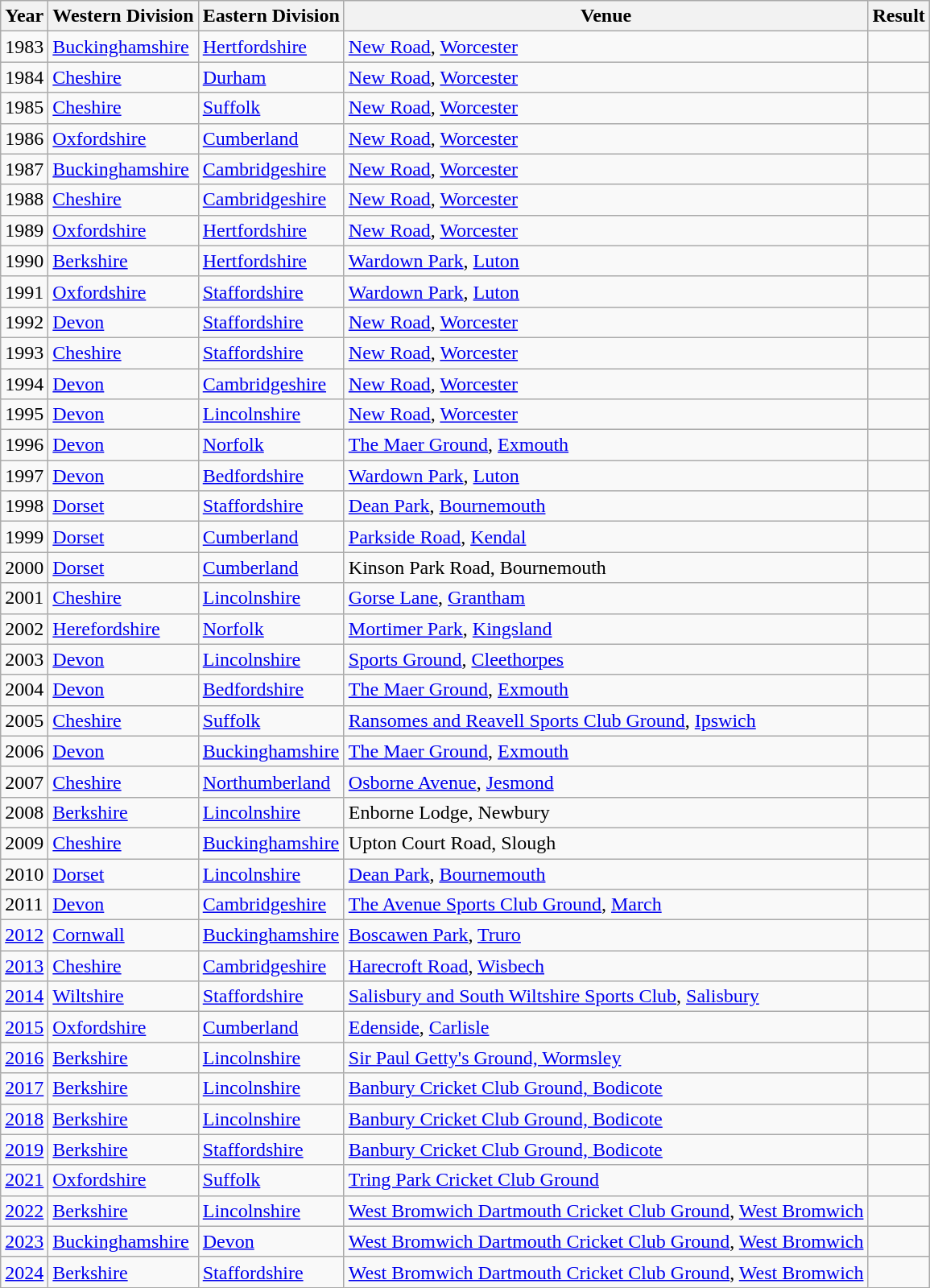<table class="wikitable">
<tr>
<th>Year</th>
<th>Western Division</th>
<th>Eastern Division</th>
<th>Venue</th>
<th>Result</th>
</tr>
<tr>
<td>1983</td>
<td><a href='#'>Buckinghamshire</a></td>
<td><a href='#'>Hertfordshire</a></td>
<td><a href='#'>New Road</a>, <a href='#'>Worcester</a></td>
<td></td>
</tr>
<tr>
<td>1984</td>
<td><a href='#'>Cheshire</a></td>
<td><a href='#'>Durham</a></td>
<td><a href='#'>New Road</a>, <a href='#'>Worcester</a></td>
<td></td>
</tr>
<tr>
<td>1985</td>
<td><a href='#'>Cheshire</a></td>
<td><a href='#'>Suffolk</a></td>
<td><a href='#'>New Road</a>, <a href='#'>Worcester</a></td>
<td></td>
</tr>
<tr>
<td>1986</td>
<td><a href='#'>Oxfordshire</a></td>
<td><a href='#'>Cumberland</a></td>
<td><a href='#'>New Road</a>, <a href='#'>Worcester</a></td>
<td></td>
</tr>
<tr>
<td>1987</td>
<td><a href='#'>Buckinghamshire</a></td>
<td><a href='#'>Cambridgeshire</a></td>
<td><a href='#'>New Road</a>, <a href='#'>Worcester</a></td>
<td></td>
</tr>
<tr>
<td>1988</td>
<td><a href='#'>Cheshire</a></td>
<td><a href='#'>Cambridgeshire</a></td>
<td><a href='#'>New Road</a>, <a href='#'>Worcester</a></td>
<td></td>
</tr>
<tr>
<td>1989</td>
<td><a href='#'>Oxfordshire</a></td>
<td><a href='#'>Hertfordshire</a></td>
<td><a href='#'>New Road</a>, <a href='#'>Worcester</a></td>
<td></td>
</tr>
<tr>
<td>1990</td>
<td><a href='#'>Berkshire</a></td>
<td><a href='#'>Hertfordshire</a></td>
<td><a href='#'>Wardown Park</a>, <a href='#'>Luton</a></td>
<td></td>
</tr>
<tr>
<td>1991</td>
<td><a href='#'>Oxfordshire</a></td>
<td><a href='#'>Staffordshire</a></td>
<td><a href='#'>Wardown Park</a>, <a href='#'>Luton</a></td>
<td></td>
</tr>
<tr>
<td>1992</td>
<td><a href='#'>Devon</a></td>
<td><a href='#'>Staffordshire</a></td>
<td><a href='#'>New Road</a>, <a href='#'>Worcester</a></td>
<td></td>
</tr>
<tr>
<td>1993</td>
<td><a href='#'>Cheshire</a></td>
<td><a href='#'>Staffordshire</a></td>
<td><a href='#'>New Road</a>, <a href='#'>Worcester</a></td>
<td></td>
</tr>
<tr>
<td>1994</td>
<td><a href='#'>Devon</a></td>
<td><a href='#'>Cambridgeshire</a></td>
<td><a href='#'>New Road</a>, <a href='#'>Worcester</a></td>
<td></td>
</tr>
<tr>
<td>1995</td>
<td><a href='#'>Devon</a></td>
<td><a href='#'>Lincolnshire</a></td>
<td><a href='#'>New Road</a>, <a href='#'>Worcester</a></td>
<td></td>
</tr>
<tr>
<td>1996</td>
<td><a href='#'>Devon</a></td>
<td><a href='#'>Norfolk</a></td>
<td><a href='#'>The Maer Ground</a>, <a href='#'>Exmouth</a></td>
<td></td>
</tr>
<tr>
<td>1997</td>
<td><a href='#'>Devon</a></td>
<td><a href='#'>Bedfordshire</a></td>
<td><a href='#'>Wardown Park</a>, <a href='#'>Luton</a></td>
<td></td>
</tr>
<tr>
<td>1998</td>
<td><a href='#'>Dorset</a></td>
<td><a href='#'>Staffordshire</a></td>
<td><a href='#'>Dean Park</a>, <a href='#'>Bournemouth</a></td>
<td></td>
</tr>
<tr>
<td>1999</td>
<td><a href='#'>Dorset</a></td>
<td><a href='#'>Cumberland</a></td>
<td><a href='#'>Parkside Road</a>, <a href='#'>Kendal</a></td>
<td></td>
</tr>
<tr>
<td>2000</td>
<td><a href='#'>Dorset</a></td>
<td><a href='#'>Cumberland</a></td>
<td>Kinson Park Road, Bournemouth</td>
<td></td>
</tr>
<tr>
<td>2001</td>
<td><a href='#'>Cheshire</a></td>
<td><a href='#'>Lincolnshire</a></td>
<td><a href='#'>Gorse Lane</a>, <a href='#'>Grantham</a></td>
<td></td>
</tr>
<tr>
<td>2002</td>
<td><a href='#'>Herefordshire</a></td>
<td><a href='#'>Norfolk</a></td>
<td><a href='#'>Mortimer Park</a>, <a href='#'>Kingsland</a></td>
<td></td>
</tr>
<tr>
<td>2003</td>
<td><a href='#'>Devon</a></td>
<td><a href='#'>Lincolnshire</a></td>
<td><a href='#'>Sports Ground</a>, <a href='#'>Cleethorpes</a></td>
<td></td>
</tr>
<tr>
<td>2004</td>
<td><a href='#'>Devon</a></td>
<td><a href='#'>Bedfordshire</a></td>
<td><a href='#'>The Maer Ground</a>, <a href='#'>Exmouth</a></td>
<td></td>
</tr>
<tr>
<td>2005</td>
<td><a href='#'>Cheshire</a></td>
<td><a href='#'>Suffolk</a></td>
<td><a href='#'>Ransomes and Reavell Sports Club Ground</a>, <a href='#'>Ipswich</a></td>
<td></td>
</tr>
<tr>
<td>2006</td>
<td><a href='#'>Devon</a></td>
<td><a href='#'>Buckinghamshire</a></td>
<td><a href='#'>The Maer Ground</a>, <a href='#'>Exmouth</a></td>
<td></td>
</tr>
<tr>
<td>2007</td>
<td><a href='#'>Cheshire</a></td>
<td><a href='#'>Northumberland</a></td>
<td><a href='#'>Osborne Avenue</a>, <a href='#'>Jesmond</a></td>
<td></td>
</tr>
<tr>
<td>2008</td>
<td><a href='#'>Berkshire</a></td>
<td><a href='#'>Lincolnshire</a></td>
<td>Enborne Lodge, Newbury</td>
<td></td>
</tr>
<tr>
<td>2009</td>
<td><a href='#'>Cheshire</a></td>
<td><a href='#'>Buckinghamshire</a></td>
<td>Upton Court Road, Slough</td>
<td></td>
</tr>
<tr>
<td>2010</td>
<td><a href='#'>Dorset</a></td>
<td><a href='#'>Lincolnshire</a></td>
<td><a href='#'>Dean Park</a>, <a href='#'>Bournemouth</a></td>
<td></td>
</tr>
<tr>
<td>2011</td>
<td><a href='#'>Devon</a></td>
<td><a href='#'>Cambridgeshire</a></td>
<td><a href='#'>The Avenue Sports Club Ground</a>, <a href='#'>March</a></td>
<td></td>
</tr>
<tr>
<td><a href='#'>2012</a></td>
<td><a href='#'>Cornwall</a></td>
<td><a href='#'>Buckinghamshire</a></td>
<td><a href='#'>Boscawen Park</a>, <a href='#'>Truro</a></td>
<td></td>
</tr>
<tr>
<td><a href='#'>2013</a></td>
<td><a href='#'>Cheshire</a></td>
<td><a href='#'>Cambridgeshire</a></td>
<td><a href='#'>Harecroft Road</a>, <a href='#'>Wisbech</a></td>
<td></td>
</tr>
<tr>
<td><a href='#'>2014</a></td>
<td><a href='#'>Wiltshire</a></td>
<td><a href='#'>Staffordshire</a></td>
<td><a href='#'>Salisbury and South Wiltshire Sports Club</a>, <a href='#'>Salisbury</a></td>
<td></td>
</tr>
<tr>
<td><a href='#'>2015</a></td>
<td><a href='#'>Oxfordshire</a></td>
<td><a href='#'>Cumberland</a></td>
<td><a href='#'>Edenside</a>, <a href='#'>Carlisle</a></td>
<td></td>
</tr>
<tr>
<td><a href='#'>2016</a></td>
<td><a href='#'>Berkshire</a></td>
<td><a href='#'>Lincolnshire</a></td>
<td><a href='#'>Sir Paul Getty's Ground, Wormsley</a></td>
<td></td>
</tr>
<tr>
<td><a href='#'>2017</a></td>
<td><a href='#'>Berkshire</a></td>
<td><a href='#'>Lincolnshire</a></td>
<td><a href='#'>Banbury Cricket Club Ground, Bodicote</a></td>
<td></td>
</tr>
<tr>
<td><a href='#'>2018</a></td>
<td><a href='#'>Berkshire</a></td>
<td><a href='#'>Lincolnshire</a></td>
<td><a href='#'>Banbury Cricket Club Ground, Bodicote</a></td>
<td></td>
</tr>
<tr>
<td><a href='#'>2019</a></td>
<td><a href='#'>Berkshire</a></td>
<td><a href='#'>Staffordshire</a></td>
<td><a href='#'>Banbury Cricket Club Ground, Bodicote</a></td>
<td></td>
</tr>
<tr>
<td><a href='#'>2021</a></td>
<td><a href='#'>Oxfordshire</a></td>
<td><a href='#'>Suffolk</a></td>
<td><a href='#'>Tring Park Cricket Club Ground</a></td>
<td></td>
</tr>
<tr>
<td><a href='#'>2022</a></td>
<td><a href='#'>Berkshire</a></td>
<td><a href='#'>Lincolnshire</a></td>
<td><a href='#'>West Bromwich Dartmouth Cricket Club Ground</a>, <a href='#'>West Bromwich</a></td>
<td></td>
</tr>
<tr>
<td><a href='#'>2023</a></td>
<td><a href='#'>Buckinghamshire</a></td>
<td><a href='#'>Devon</a></td>
<td><a href='#'>West Bromwich Dartmouth Cricket Club Ground</a>, <a href='#'>West Bromwich</a></td>
<td></td>
</tr>
<tr>
<td><a href='#'>2024</a></td>
<td><a href='#'>Berkshire</a></td>
<td><a href='#'>Staffordshire</a></td>
<td><a href='#'>West Bromwich Dartmouth Cricket Club Ground</a>, <a href='#'>West Bromwich</a></td>
<td></td>
</tr>
</table>
